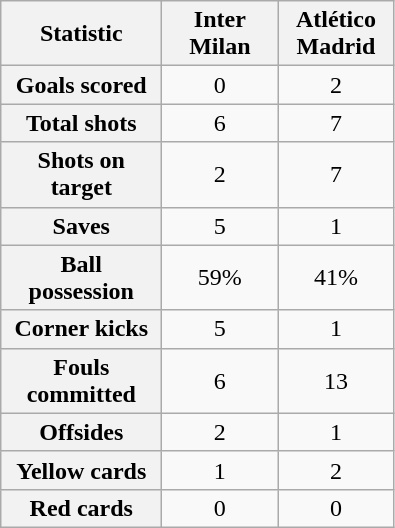<table class="wikitable plainrowheaders" style="text-align:center">
<tr>
<th scope="col" style="width:100px">Statistic</th>
<th scope="col" style="width:70px">Inter Milan</th>
<th scope="col" style="width:70px">Atlético Madrid</th>
</tr>
<tr>
<th scope=row>Goals scored</th>
<td>0</td>
<td>2</td>
</tr>
<tr>
<th scope=row>Total shots</th>
<td>6</td>
<td>7</td>
</tr>
<tr>
<th scope=row>Shots on target</th>
<td>2</td>
<td>7</td>
</tr>
<tr>
<th scope=row>Saves</th>
<td>5</td>
<td>1</td>
</tr>
<tr>
<th scope=row>Ball possession</th>
<td>59%</td>
<td>41%</td>
</tr>
<tr>
<th scope=row>Corner kicks</th>
<td>5</td>
<td>1</td>
</tr>
<tr>
<th scope=row>Fouls committed</th>
<td>6</td>
<td>13</td>
</tr>
<tr>
<th scope=row>Offsides</th>
<td>2</td>
<td>1</td>
</tr>
<tr>
<th scope=row>Yellow cards</th>
<td>1</td>
<td>2</td>
</tr>
<tr>
<th scope=row>Red cards</th>
<td>0</td>
<td>0</td>
</tr>
</table>
